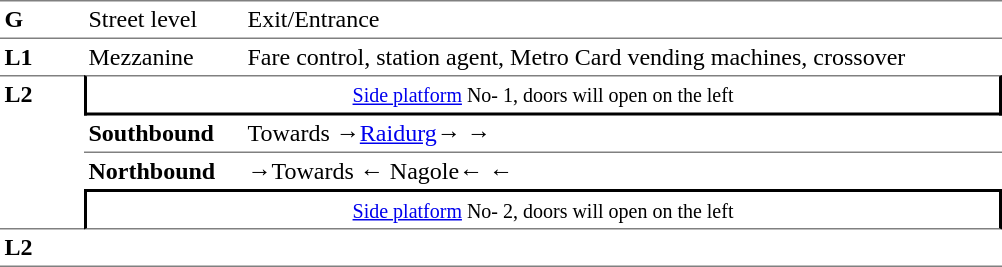<table table border=0 cellspacing=0 cellpadding=3>
<tr>
<td style="border-bottom:solid 1px gray;border-top:solid 1px gray;" width=50 valign=top><strong>G</strong></td>
<td style="border-top:solid 1px gray;border-bottom:solid 1px gray;" width=100 valign=top>Street level</td>
<td style="border-top:solid 1px gray;border-bottom:solid 1px gray;" width=500 valign=top>Exit/Entrance</td>
</tr>
<tr>
<td valign=top><strong>L1</strong></td>
<td valign=top>Mezzanine</td>
<td valign=top>Fare control, station agent, Metro Card vending machines, crossover<br></td>
</tr>
<tr>
<td style="border-top:solid 1px gray;border-bottom:solid 1px gray;" width=50 rowspan=4 valign=top><strong>L2</strong></td>
<td style="border-top:solid 1px gray;border-right:solid 2px black;border-left:solid 2px black;border-bottom:solid 2px black;text-align:center;" colspan=2><small><a href='#'>Side platform</a> No- 1, doors will open on the left </small></td>
</tr>
<tr>
<td style="border-bottom:solid 1px gray;" width=100><span><strong>Southbound</strong></span></td>
<td style="border-bottom:solid 1px gray;" width=500>Towards →<a href='#'>Raidurg</a>→ →</td>
</tr>
<tr>
<td><span><strong>Northbound</strong></span></td>
<td><span>→</span>Towards ← Nagole← ←</td>
</tr>
<tr>
<td style="border-top:solid 2px black;border-right:solid 2px black;border-left:solid 2px black;border-bottom:solid 1px gray;text-align:center;" colspan=2><small><a href='#'>Side platform</a> No- 2, doors will open on the left </small></td>
</tr>
<tr>
<td style="border-bottom:solid 1px gray;" width=50 rowspan=2 valign=top><strong>L2</strong></td>
<td style="border-bottom:solid 1px gray;" width=100></td>
<td style="border-bottom:solid 1px gray;" width=500></td>
</tr>
<tr>
</tr>
</table>
